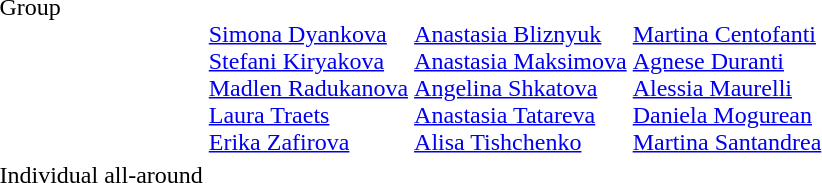<table>
<tr valign="top">
<td>Group<br></td>
<td><br><a href='#'>Simona Dyankova</a><br><a href='#'>Stefani Kiryakova</a><br><a href='#'>Madlen Radukanova</a><br><a href='#'>Laura Traets</a><br><a href='#'>Erika Zafirova</a></td>
<td><br><a href='#'>Anastasia Bliznyuk</a><br><a href='#'>Anastasia Maksimova</a><br><a href='#'>Angelina Shkatova</a><br><a href='#'>Anastasia Tatareva</a><br><a href='#'>Alisa Tishchenko</a></td>
<td><br><a href='#'>Martina Centofanti</a><br><a href='#'>Agnese Duranti</a><br><a href='#'>Alessia Maurelli</a><br><a href='#'>Daniela Mogurean</a><br><a href='#'>Martina Santandrea</a></td>
</tr>
<tr>
<td>Individual all-around<br></td>
<td></td>
<td></td>
<td></td>
</tr>
<tr>
</tr>
</table>
